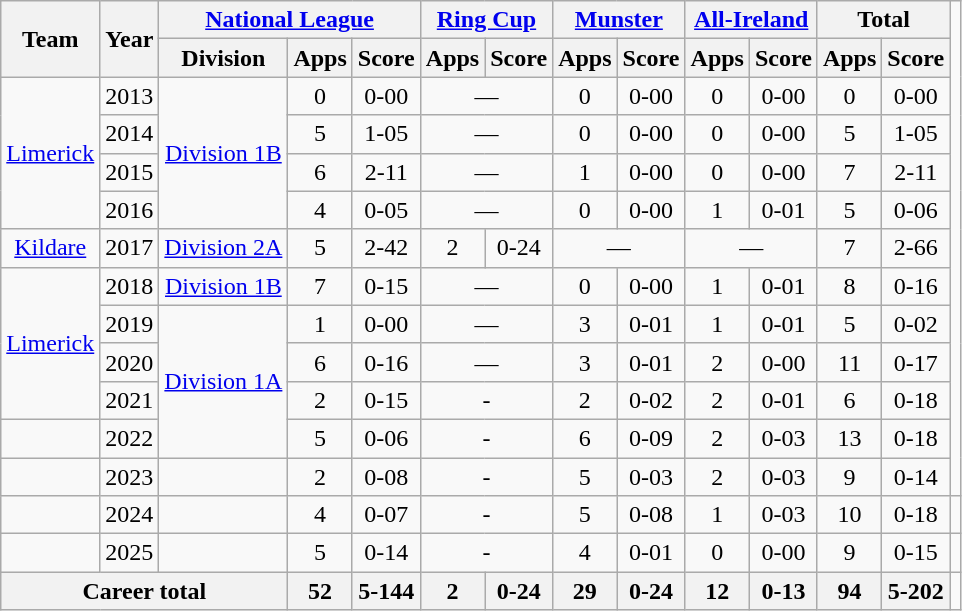<table class="wikitable" style="text-align:center">
<tr>
<th rowspan="2">Team</th>
<th rowspan="2">Year</th>
<th colspan="3"><a href='#'>National League</a></th>
<th colspan="2"><a href='#'>Ring Cup</a></th>
<th colspan="2"><a href='#'>Munster</a></th>
<th colspan="2"><a href='#'>All-Ireland</a></th>
<th colspan="2">Total</th>
</tr>
<tr>
<th>Division</th>
<th>Apps</th>
<th>Score</th>
<th>Apps</th>
<th>Score</th>
<th>Apps</th>
<th>Score</th>
<th>Apps</th>
<th>Score</th>
<th>Apps</th>
<th>Score</th>
</tr>
<tr>
<td rowspan="4"><a href='#'>Limerick</a></td>
<td>2013</td>
<td rowspan="4"><a href='#'>Division 1B</a></td>
<td>0</td>
<td>0-00</td>
<td colspan=2>—</td>
<td>0</td>
<td>0-00</td>
<td>0</td>
<td>0-00</td>
<td>0</td>
<td>0-00</td>
</tr>
<tr>
<td>2014</td>
<td>5</td>
<td>1-05</td>
<td colspan=2>—</td>
<td>0</td>
<td>0-00</td>
<td>0</td>
<td>0-00</td>
<td>5</td>
<td>1-05</td>
</tr>
<tr>
<td>2015</td>
<td>6</td>
<td>2-11</td>
<td colspan=2>—</td>
<td>1</td>
<td>0-00</td>
<td>0</td>
<td>0-00</td>
<td>7</td>
<td>2-11</td>
</tr>
<tr>
<td>2016</td>
<td>4</td>
<td>0-05</td>
<td colspan=2>—</td>
<td>0</td>
<td>0-00</td>
<td>1</td>
<td>0-01</td>
<td>5</td>
<td>0-06</td>
</tr>
<tr>
<td rowspan="1"><a href='#'>Kildare</a></td>
<td>2017</td>
<td rowspan="1"><a href='#'>Division 2A</a></td>
<td>5</td>
<td>2-42</td>
<td>2</td>
<td>0-24</td>
<td colspan=2>—</td>
<td colspan=2>—</td>
<td>7</td>
<td>2-66</td>
</tr>
<tr>
<td rowspan="4"><a href='#'>Limerick</a></td>
<td>2018</td>
<td rowspan="1"><a href='#'>Division 1B</a></td>
<td>7</td>
<td>0-15</td>
<td colspan=2>—</td>
<td>0</td>
<td>0-00</td>
<td>1</td>
<td>0-01</td>
<td>8</td>
<td>0-16</td>
</tr>
<tr>
<td>2019</td>
<td rowspan="4"><a href='#'>Division 1A</a></td>
<td>1</td>
<td>0-00</td>
<td colspan=2>—</td>
<td>3</td>
<td>0-01</td>
<td>1</td>
<td>0-01</td>
<td>5</td>
<td>0-02</td>
</tr>
<tr>
<td>2020</td>
<td>6</td>
<td>0-16</td>
<td colspan=2>—</td>
<td>3</td>
<td>0-01</td>
<td>2</td>
<td>0-00</td>
<td>11</td>
<td>0-17</td>
</tr>
<tr>
<td>2021</td>
<td>2</td>
<td>0-15</td>
<td colspan=2>-</td>
<td>2</td>
<td>0-02</td>
<td>2</td>
<td>0-01</td>
<td>6</td>
<td>0-18</td>
</tr>
<tr>
<td></td>
<td>2022</td>
<td>5</td>
<td>0-06</td>
<td colspan=2>-</td>
<td>6</td>
<td>0-09</td>
<td>2</td>
<td>0-03</td>
<td>13</td>
<td>0-18</td>
</tr>
<tr>
<td></td>
<td>2023</td>
<td></td>
<td>2</td>
<td>0-08</td>
<td colspan=2>-</td>
<td>5</td>
<td>0-03</td>
<td>2</td>
<td>0-03</td>
<td>9</td>
<td>0-14</td>
</tr>
<tr>
<td></td>
<td>2024</td>
<td></td>
<td>4</td>
<td>0-07</td>
<td colspan=2>-</td>
<td>5</td>
<td>0-08</td>
<td>1</td>
<td>0-03</td>
<td>10</td>
<td>0-18</td>
<td></td>
</tr>
<tr>
<td></td>
<td>2025</td>
<td></td>
<td>5</td>
<td>0-14</td>
<td colspan=2>-</td>
<td>4</td>
<td>0-01</td>
<td>0</td>
<td>0-00</td>
<td>9</td>
<td>0-15</td>
<td></td>
</tr>
<tr>
<th colspan="3">Career total</th>
<th>52</th>
<th>5-144</th>
<th>2</th>
<th>0-24</th>
<th>29</th>
<th>0-24</th>
<th>12</th>
<th>0-13</th>
<th>94</th>
<th>5-202</th>
</tr>
</table>
